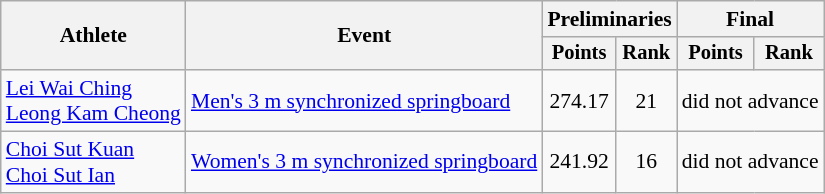<table class=wikitable style="font-size:90%;">
<tr>
<th rowspan="2">Athlete</th>
<th rowspan="2">Event</th>
<th colspan="2">Preliminaries</th>
<th colspan="2">Final</th>
</tr>
<tr style="font-size:95%">
<th>Points</th>
<th>Rank</th>
<th>Points</th>
<th>Rank</th>
</tr>
<tr align=center>
<td align=left><a href='#'>Lei Wai Ching</a><br><a href='#'>Leong Kam Cheong</a></td>
<td align=left><a href='#'>Men's 3 m synchronized springboard</a></td>
<td>274.17</td>
<td>21</td>
<td colspan=2>did not advance</td>
</tr>
<tr align=center>
<td align=left><a href='#'>Choi Sut Kuan</a><br><a href='#'>Choi Sut Ian</a></td>
<td align=left><a href='#'>Women's 3 m synchronized springboard</a></td>
<td>241.92</td>
<td>16</td>
<td colspan=2>did not advance</td>
</tr>
</table>
